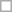<table style="margin:auto; border:1px #aaa solid;">
<tr>
<td></td>
</tr>
</table>
